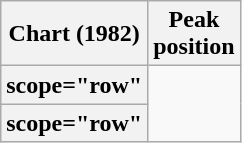<table class="wikitable plainrowheaders sortable">
<tr>
<th scope="col">Chart (1982)</th>
<th scope="col">Peak<br>position</th>
</tr>
<tr>
<th>scope="row" </th>
</tr>
<tr>
<th>scope="row" </th>
</tr>
</table>
